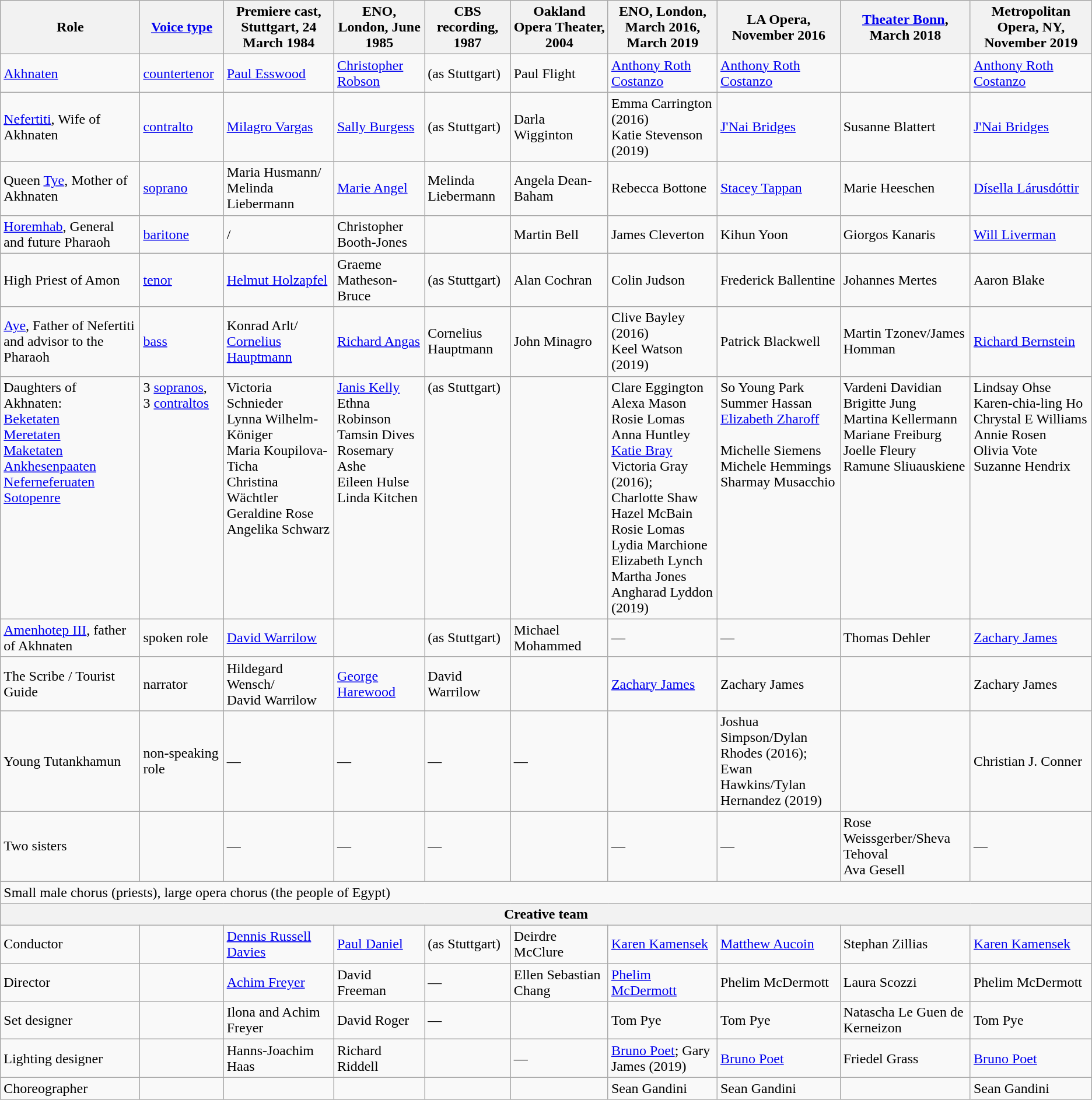<table class=wikitable>
<tr>
<th>Role</th>
<th><a href='#'>Voice type</a></th>
<th>Premiere cast, Stuttgart, 24 March 1984</th>
<th>ENO, London, June 1985</th>
<th>CBS recording, 1987</th>
<th>Oakland Opera Theater, 2004</th>
<th>ENO, London, March 2016, March 2019</th>
<th>LA Opera, November 2016</th>
<th><a href='#'>Theater Bonn</a>, March 2018</th>
<th>Metropolitan Opera, NY, November 2019</th>
</tr>
<tr>
<td><a href='#'>Akhnaten</a></td>
<td><a href='#'>countertenor</a></td>
<td><a href='#'>Paul Esswood</a></td>
<td><a href='#'>Christopher Robson</a></td>
<td>(as Stuttgart)</td>
<td>Paul Flight</td>
<td><a href='#'>Anthony Roth Costanzo</a></td>
<td><a href='#'>Anthony Roth Costanzo</a></td>
<td></td>
<td><a href='#'>Anthony Roth Costanzo</a></td>
</tr>
<tr>
<td><a href='#'>Nefertiti</a>, Wife of Akhnaten</td>
<td><a href='#'>contralto</a></td>
<td><a href='#'>Milagro Vargas</a></td>
<td><a href='#'>Sally Burgess</a></td>
<td>(as Stuttgart)</td>
<td>Darla Wigginton</td>
<td>Emma Carrington (2016)<br>Katie Stevenson (2019)</td>
<td><a href='#'>J'Nai Bridges</a></td>
<td>Susanne Blattert</td>
<td><a href='#'>J'Nai Bridges</a></td>
</tr>
<tr>
<td>Queen <a href='#'>Tye</a>, Mother of Akhnaten</td>
<td><a href='#'>soprano</a></td>
<td>Maria Husmann/<br>Melinda Liebermann</td>
<td><a href='#'>Marie Angel</a></td>
<td>Melinda Liebermann</td>
<td>Angela Dean-Baham</td>
<td>Rebecca Bottone</td>
<td><a href='#'>Stacey Tappan</a></td>
<td>Marie Heeschen</td>
<td><a href='#'>Dísella Lárusdóttir</a></td>
</tr>
<tr>
<td><a href='#'>Horemhab</a>, General and future Pharaoh</td>
<td><a href='#'>baritone</a></td>
<td>/<br></td>
<td>Christopher Booth-Jones</td>
<td></td>
<td>Martin Bell</td>
<td>James Cleverton</td>
<td>Kihun Yoon</td>
<td>Giorgos Kanaris</td>
<td><a href='#'>Will Liverman</a></td>
</tr>
<tr>
<td>High Priest of Amon</td>
<td><a href='#'>tenor</a></td>
<td><a href='#'>Helmut Holzapfel</a></td>
<td>Graeme Matheson-Bruce</td>
<td>(as Stuttgart)</td>
<td>Alan Cochran</td>
<td>Colin Judson</td>
<td>Frederick Ballentine</td>
<td>Johannes Mertes</td>
<td>Aaron Blake</td>
</tr>
<tr>
<td><a href='#'>Aye</a>, Father of Nefertiti and advisor to the Pharaoh</td>
<td><a href='#'>bass</a></td>
<td>Konrad Arlt/<br><a href='#'>Cornelius Hauptmann</a></td>
<td><a href='#'>Richard Angas</a></td>
<td>Cornelius Hauptmann</td>
<td>John Minagro</td>
<td>Clive Bayley (2016)<br>Keel Watson (2019)</td>
<td>Patrick Blackwell</td>
<td>Martin Tzonev/James Homman</td>
<td><a href='#'>Richard Bernstein</a></td>
</tr>
<tr>
<td valign=top>Daughters of Akhnaten:<br><a href='#'>Beketaten</a><br><a href='#'>Meretaten</a><br><a href='#'>Maketaten</a><br><a href='#'>Ankhesenpaaten</a><br><a href='#'>Neferneferuaten</a><br><a href='#'>Sotopenre</a></td>
<td valign=top>3 <a href='#'>sopranos</a>,<br>3 <a href='#'>contraltos</a></td>
<td valign=top>Victoria Schnieder<br>Lynna Wilhelm-Königer<br>Maria Koupilova-Ticha<br>Christina Wächtler<br>Geraldine Rose<br>Angelika Schwarz</td>
<td valign=top><a href='#'>Janis Kelly</a><br>Ethna Robinson<br>Tamsin Dives<br>Rosemary Ashe<br>Eileen Hulse<br>Linda Kitchen</td>
<td valign=top>(as Stuttgart)</td>
<td> </td>
<td valign=top>Clare Eggington<br>Alexa Mason<br>Rosie Lomas<br>Anna Huntley<br><a href='#'>Katie Bray</a><br>Victoria Gray (2016);<br>Charlotte Shaw<br>Hazel McBain<br>Rosie Lomas<br>Lydia Marchione<br>Elizabeth Lynch<br>Martha Jones<br>Angharad Lyddon (2019)</td>
<td valign=top>So Young Park<br>Summer Hassan<br><a href='#'>Elizabeth Zharoff</a><br><br>Michelle Siemens<br>Michele Hemmings<br>Sharmay Musacchio</td>
<td valign=top>Vardeni Davidian<br>Brigitte Jung<br>Martina Kellermann<br>Mariane Freiburg<br>Joelle Fleury<br>Ramune Sliuauskiene</td>
<td valign=top>Lindsay Ohse<br>Karen-chia-ling Ho<br>Chrystal E Williams<br>Annie Rosen<br>Olivia Vote<br>Suzanne Hendrix</td>
</tr>
<tr>
<td><a href='#'>Amenhotep III</a>, father of Akhnaten</td>
<td>spoken role</td>
<td><a href='#'>David Warrilow</a></td>
<td> </td>
<td>(as Stuttgart)</td>
<td>Michael Mohammed</td>
<td>—</td>
<td>—</td>
<td>Thomas Dehler</td>
<td><a href='#'>Zachary James</a></td>
</tr>
<tr>
<td>The Scribe / Tourist Guide</td>
<td>narrator</td>
<td>Hildegard Wensch/<br>David Warrilow</td>
<td><a href='#'>George Harewood</a></td>
<td>David Warrilow</td>
<td> </td>
<td><a href='#'>Zachary James</a></td>
<td>Zachary James</td>
<td> </td>
<td>Zachary James</td>
</tr>
<tr>
<td>Young Tutankhamun</td>
<td>non-speaking role</td>
<td>—</td>
<td>—</td>
<td>—</td>
<td>—</td>
<td> </td>
<td>Joshua Simpson/Dylan Rhodes (2016);<br>Ewan Hawkins/Tylan Hernandez (2019)</td>
<td> </td>
<td>Christian J. Conner</td>
</tr>
<tr>
<td>Two sisters</td>
<td> </td>
<td>—</td>
<td>—</td>
<td>—</td>
<td> </td>
<td>—</td>
<td>—</td>
<td>Rose Weissgerber/Sheva Tehoval<br>Ava Gesell</td>
<td>—</td>
</tr>
<tr>
<td colspan="10">Small male chorus (priests), large opera chorus (the people of Egypt)</td>
</tr>
<tr>
<th colspan="10">Creative team</th>
</tr>
<tr>
<td>Conductor</td>
<td> </td>
<td><a href='#'>Dennis Russell Davies</a></td>
<td><a href='#'>Paul Daniel</a></td>
<td>(as Stuttgart)</td>
<td>Deirdre McClure</td>
<td><a href='#'>Karen Kamensek</a></td>
<td><a href='#'>Matthew Aucoin</a></td>
<td>Stephan Zillias</td>
<td><a href='#'>Karen Kamensek</a></td>
</tr>
<tr>
<td>Director</td>
<td> </td>
<td><a href='#'>Achim Freyer</a></td>
<td>David Freeman</td>
<td>—</td>
<td>Ellen Sebastian Chang</td>
<td><a href='#'>Phelim McDermott</a></td>
<td>Phelim McDermott</td>
<td>Laura Scozzi</td>
<td>Phelim McDermott</td>
</tr>
<tr>
<td>Set designer</td>
<td> </td>
<td>Ilona and Achim Freyer</td>
<td>David Roger</td>
<td>—</td>
<td> </td>
<td>Tom Pye</td>
<td>Tom Pye</td>
<td>Natascha Le Guen de Kerneizon</td>
<td>Tom Pye</td>
</tr>
<tr>
<td>Lighting designer</td>
<td> </td>
<td>Hanns-Joachim Haas</td>
<td>Richard Riddell</td>
<td> </td>
<td>—</td>
<td><a href='#'>Bruno Poet</a>; Gary James (2019)</td>
<td><a href='#'>Bruno Poet</a></td>
<td>Friedel Grass</td>
<td><a href='#'>Bruno Poet</a></td>
</tr>
<tr>
<td>Choreographer</td>
<td></td>
<td></td>
<td></td>
<td></td>
<td></td>
<td>Sean Gandini</td>
<td>Sean Gandini</td>
<td></td>
<td>Sean Gandini</td>
</tr>
</table>
